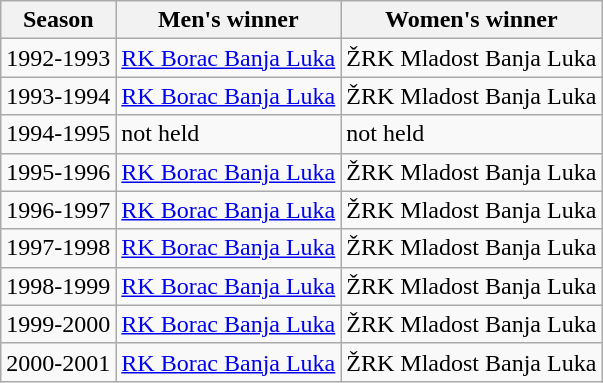<table class="wikitable">
<tr>
<th>Season</th>
<th>Men's winner</th>
<th>Women's winner</th>
</tr>
<tr>
<td>1992-1993</td>
<td><a href='#'>RK Borac Banja Luka</a></td>
<td>ŽRK Mladost Banja Luka</td>
</tr>
<tr>
<td>1993-1994</td>
<td><a href='#'>RK Borac Banja Luka</a></td>
<td>ŽRK Mladost Banja Luka</td>
</tr>
<tr>
<td>1994-1995</td>
<td>not held</td>
<td>not held</td>
</tr>
<tr>
<td>1995-1996</td>
<td><a href='#'>RK Borac Banja Luka</a></td>
<td>ŽRK Mladost Banja Luka</td>
</tr>
<tr>
<td>1996-1997</td>
<td><a href='#'>RK Borac Banja Luka</a></td>
<td>ŽRK Mladost Banja Luka</td>
</tr>
<tr>
<td>1997-1998</td>
<td><a href='#'>RK Borac Banja Luka</a></td>
<td>ŽRK Mladost Banja Luka</td>
</tr>
<tr>
<td>1998-1999</td>
<td><a href='#'>RK Borac Banja Luka</a></td>
<td>ŽRK Mladost Banja Luka</td>
</tr>
<tr>
<td>1999-2000</td>
<td><a href='#'>RK Borac Banja Luka</a></td>
<td>ŽRK Mladost Banja Luka</td>
</tr>
<tr>
<td>2000-2001</td>
<td><a href='#'>RK Borac Banja Luka</a></td>
<td>ŽRK Mladost Banja Luka</td>
</tr>
</table>
